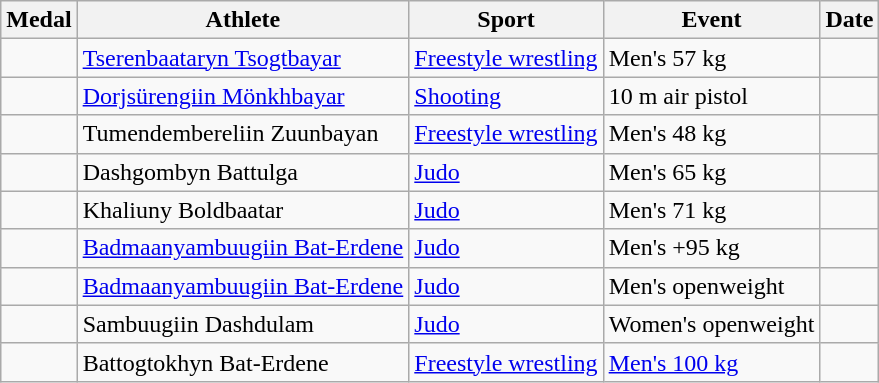<table class="wikitable">
<tr>
<th>Medal</th>
<th>Athlete</th>
<th>Sport</th>
<th>Event</th>
<th>Date</th>
</tr>
<tr>
<td></td>
<td><a href='#'>Tserenbaataryn Tsogtbayar</a></td>
<td><a href='#'>Freestyle wrestling</a></td>
<td>Men's 57 kg</td>
<td></td>
</tr>
<tr>
<td></td>
<td><a href='#'>Dorjsürengiin Mönkhbayar</a></td>
<td><a href='#'>Shooting</a></td>
<td>10 m air pistol</td>
<td></td>
</tr>
<tr>
<td></td>
<td>Tumendembereliin Zuunbayan</td>
<td><a href='#'>Freestyle wrestling</a></td>
<td>Men's 48 kg</td>
<td></td>
</tr>
<tr>
<td></td>
<td>Dashgombyn Battulga</td>
<td><a href='#'>Judo</a></td>
<td>Men's 65 kg</td>
<td></td>
</tr>
<tr>
<td></td>
<td>Khaliuny Boldbaatar</td>
<td><a href='#'>Judo</a></td>
<td>Men's 71 kg</td>
<td></td>
</tr>
<tr>
<td></td>
<td><a href='#'>Badmaanyambuugiin Bat-Erdene</a></td>
<td><a href='#'>Judo</a></td>
<td>Men's +95 kg</td>
<td></td>
</tr>
<tr>
<td></td>
<td><a href='#'>Badmaanyambuugiin Bat-Erdene</a></td>
<td><a href='#'>Judo</a></td>
<td>Men's openweight</td>
<td></td>
</tr>
<tr>
<td></td>
<td>Sambuugiin Dashdulam</td>
<td><a href='#'>Judo</a></td>
<td>Women's openweight</td>
<td></td>
</tr>
<tr>
<td></td>
<td>Battogtokhyn Bat-Erdene</td>
<td><a href='#'>Freestyle wrestling</a></td>
<td><a href='#'>Men's 100 kg</a></td>
<td></td>
</tr>
</table>
